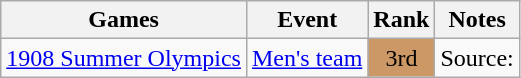<table class="wikitable" style=" text-align:center;">
<tr>
<th>Games</th>
<th>Event</th>
<th>Rank</th>
<th>Notes</th>
</tr>
<tr>
<td><a href='#'>1908 Summer Olympics</a></td>
<td><a href='#'>Men's team</a></td>
<td style=background-color:#cc9966>3rd</td>
<td>Source:</td>
</tr>
</table>
